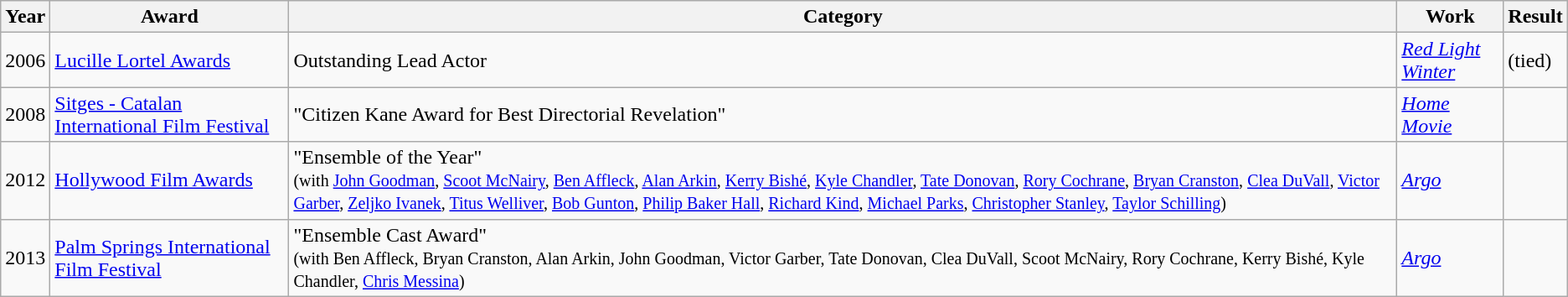<table class="wikitable">
<tr>
<th>Year</th>
<th>Award</th>
<th>Category</th>
<th>Work</th>
<th>Result</th>
</tr>
<tr>
<td>2006</td>
<td><a href='#'>Lucille Lortel Awards</a></td>
<td>Outstanding Lead Actor</td>
<td><em><a href='#'>Red Light Winter</a></em></td>
<td> (tied)</td>
</tr>
<tr>
<td>2008</td>
<td><a href='#'>Sitges - Catalan International Film Festival</a></td>
<td>"Citizen Kane Award for Best Directorial Revelation"</td>
<td><em><a href='#'>Home Movie</a></em></td>
<td></td>
</tr>
<tr>
<td>2012</td>
<td><a href='#'>Hollywood Film Awards</a></td>
<td>"Ensemble of the Year"<br><small>(with <a href='#'>John Goodman</a>, <a href='#'>Scoot McNairy</a>, <a href='#'>Ben Affleck</a>, <a href='#'>Alan Arkin</a>, <a href='#'>Kerry Bishé</a>, <a href='#'>Kyle Chandler</a>, <a href='#'>Tate Donovan</a>, <a href='#'>Rory Cochrane</a>, <a href='#'>Bryan Cranston</a>, <a href='#'>Clea DuVall</a>, <a href='#'>Victor Garber</a>, <a href='#'>Zeljko Ivanek</a>, <a href='#'>Titus Welliver</a>, <a href='#'>Bob Gunton</a>, <a href='#'>Philip Baker Hall</a>, <a href='#'>Richard Kind</a>, <a href='#'>Michael Parks</a>, <a href='#'>Christopher Stanley</a>, <a href='#'>Taylor Schilling</a>)</small></td>
<td><em><a href='#'>Argo</a></em></td>
<td></td>
</tr>
<tr>
<td>2013</td>
<td><a href='#'>Palm Springs International Film Festival</a></td>
<td>"Ensemble Cast Award"<br><small>(with Ben Affleck, Bryan Cranston, Alan Arkin, John Goodman, Victor Garber, Tate Donovan, Clea DuVall, Scoot McNairy, Rory Cochrane, Kerry Bishé, Kyle Chandler, <a href='#'>Chris Messina</a>)</small></td>
<td><em><a href='#'>Argo</a></em></td>
<td></td>
</tr>
</table>
